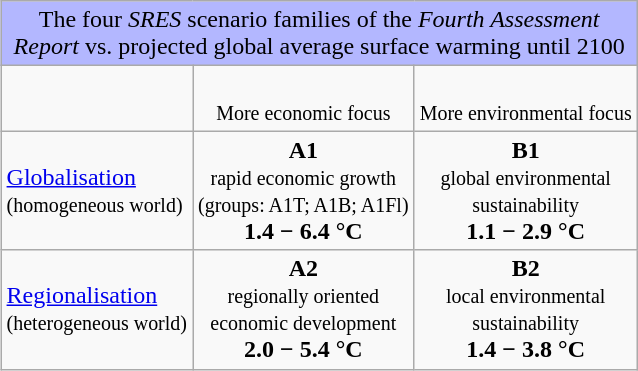<table class="wikitable" align="right" border="1" width="350"  style="margin: 0 10px 5px;">
<tr>
<td colspan="3" align="center" style="background:#B3B7FF">The four <em>SRES</em> scenario families of the <em>Fourth Assessment Report</em> vs. projected global average surface warming until 2100</td>
</tr>
<tr style="text-align:center;">
<td><small></small></td>
<td><br><small>More economic focus</small></td>
<td><br><small>More environmental focus</small></td>
</tr>
<tr valign="middle">
<td><a href='#'>Globalisation</a><br><small>(homogeneous world)</small></td>
<td align="center"><strong>A1</strong><br> <small>rapid economic growth</small><br><small>(groups: A1T; A1B; A1Fl)</small><br><strong>1.4 − 6.4 °C</strong></td>
<td align="center"><strong>B1</strong><br><small>global environmental sustainability</small><small> </small><br><strong>1.1 − 2.9 °C</strong></td>
</tr>
<tr valign="middle">
<td><a href='#'>Regionalisation</a><br><small>(heterogeneous world)</small></td>
<td align="center"><strong>A2</strong><br><small>regionally oriented<br>economic development</small><br><strong>2.0 − 5.4 °C</strong></td>
<td align="center"><strong>B2</strong><br><small>local environmental sustainability</small><br><strong>1.4 − 3.8 °C</strong></td>
</tr>
</table>
